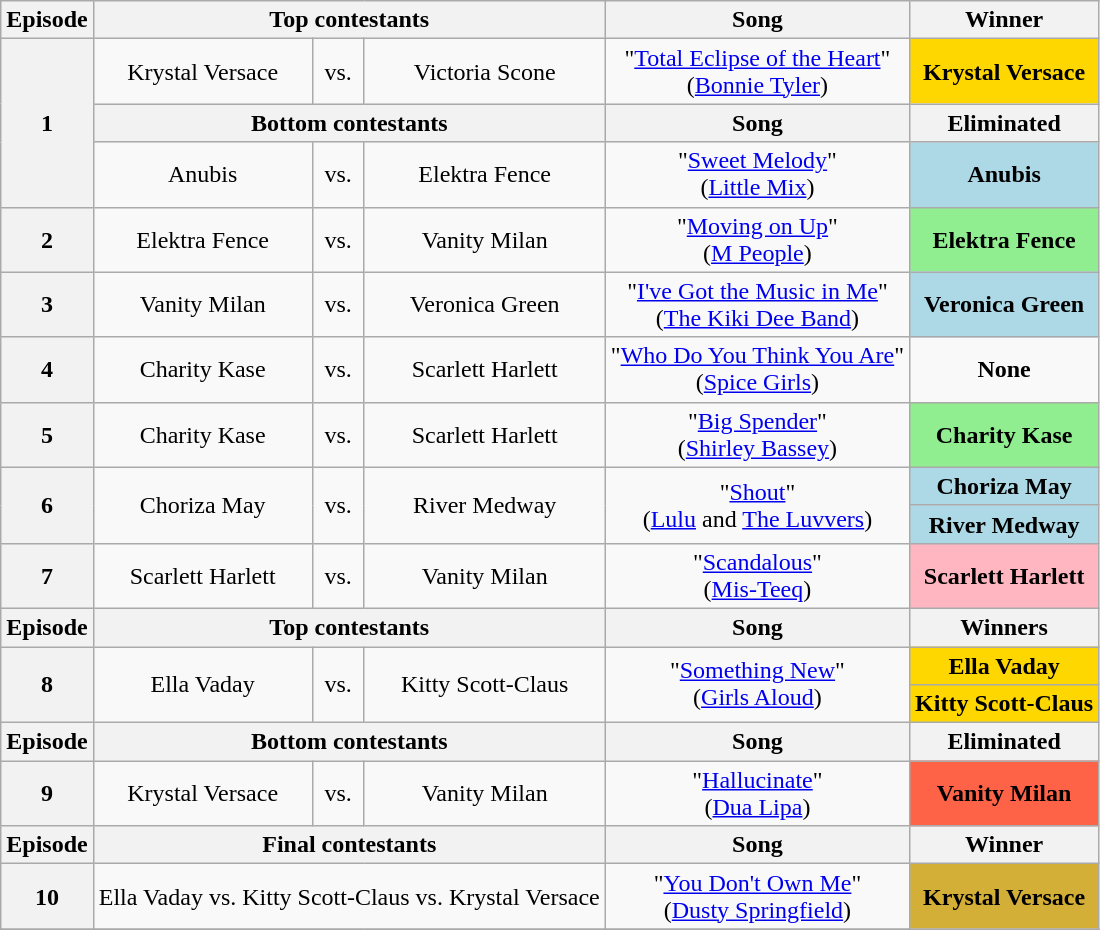<table class="wikitable" style="text-align:center">
<tr>
<th scope="col">Episode</th>
<th scope="col" colspan="3">Top contestants</th>
<th scope="col">Song</th>
<th scope="col">Winner</th>
</tr>
<tr>
<th scope="row" rowspan="3">1</th>
<td nowrap>Krystal Versace</td>
<td>vs.</td>
<td>Victoria Scone</td>
<td>"<a href='#'>Total Eclipse of the Heart</a>"<br>(<a href='#'>Bonnie Tyler</a>)</td>
<td bgcolor="gold"><strong>Krystal Versace</strong></td>
</tr>
<tr>
<th scope="col" colspan="3">Bottom contestants</th>
<th scope="col">Song</th>
<th scope="col">Eliminated</th>
</tr>
<tr>
<td>Anubis</td>
<td>vs.</td>
<td>Elektra Fence</td>
<td>"<a href='#'>Sweet Melody</a>"<br>(<a href='#'>Little Mix</a>)</td>
<td bgcolor="lightblue"><strong>Anubis</strong></td>
</tr>
<tr>
<th scope="row">2</th>
<td>Elektra Fence</td>
<td>vs.</td>
<td>Vanity Milan</td>
<td>"<a href='#'>Moving on Up</a>"<br>(<a href='#'>M People</a>)</td>
<td bgcolor="lightgreen"><strong>Elektra Fence</strong></td>
</tr>
<tr>
<th scope="row">3</th>
<td>Vanity Milan</td>
<td>vs.</td>
<td>Veronica Green</td>
<td>"<a href='#'>I've Got the Music in Me</a>"<br>(<a href='#'>The Kiki Dee Band</a>)</td>
<td bgcolor="lightblue"><strong>Veronica Green</strong></td>
</tr>
<tr>
<th scope="row">4</th>
<td>Charity Kase</td>
<td>vs.</td>
<td>Scarlett Harlett</td>
<td nowrap>"<a href='#'>Who Do You Think You Are</a>"<br>(<a href='#'>Spice Girls</a>)</td>
<td><strong>None</strong></td>
</tr>
<tr>
<th scope="row">5</th>
<td>Charity Kase</td>
<td>vs.</td>
<td>Scarlett Harlett</td>
<td>"<a href='#'>Big Spender</a>"<br>(<a href='#'>Shirley Bassey</a>)</td>
<td bgcolor="lightgreen"><strong>Charity Kase</strong></td>
</tr>
<tr>
<th scope="row" rowspan="2">6</th>
<td rowspan="2">Choriza May</td>
<td rowspan="2">vs.</td>
<td rowspan="2">River Medway</td>
<td rowspan="2">"<a href='#'>Shout</a>"<br>(<a href='#'>Lulu</a> and <a href='#'>The Luvvers</a>)</td>
<td bgcolor="lightblue"><strong>Choriza May</strong></td>
</tr>
<tr>
<td bgcolor="lightblue"><strong>River Medway</strong></td>
</tr>
<tr>
<th scope="row">7</th>
<td>Scarlett Harlett</td>
<td>vs.</td>
<td>Vanity Milan</td>
<td>"<a href='#'>Scandalous</a>"<br>(<a href='#'>Mis-Teeq</a>)</td>
<td bgcolor="lightpink"><strong>Scarlett Harlett</strong></td>
</tr>
<tr>
<th scope="col">Episode</th>
<th scope="col" colspan="3">Top contestants</th>
<th scope="col">Song</th>
<th scope="col">Winners</th>
</tr>
<tr>
<th scope="row" rowspan="2">8</th>
<td rowspan="2">Ella Vaday</td>
<td rowspan="2">vs.</td>
<td nowrap rowspan="2">Kitty Scott-Claus</td>
<td rowspan="2">"<a href='#'>Something New</a>"<br>(<a href='#'>Girls Aloud</a>)</td>
<td bgcolor="gold"><strong>Ella Vaday</strong></td>
</tr>
<tr>
<td nowrap bgcolor="gold"><strong>Kitty Scott-Claus</strong></td>
</tr>
<tr>
<th scope="col">Episode</th>
<th scope="col" colspan="3">Bottom contestants</th>
<th scope="col">Song</th>
<th scope="col">Eliminated</th>
</tr>
<tr>
<th scope="row">9</th>
<td>Krystal Versace</td>
<td>vs.</td>
<td>Vanity Milan</td>
<td>"<a href='#'>Hallucinate</a>"<br>(<a href='#'>Dua Lipa</a>)</td>
<td bgcolor="tomato"><strong>Vanity Milan</strong></td>
</tr>
<tr>
<th scope="col">Episode</th>
<th scope="col" colspan="3">Final contestants</th>
<th scope="col">Song</th>
<th scope="col">Winner</th>
</tr>
<tr>
<th scope="row">10</th>
<td colspan="3">Ella Vaday vs. Kitty Scott-Claus vs. Krystal Versace</td>
<td>"<a href='#'>You Don't Own Me</a>"<br>(<a href='#'>Dusty Springfield</a>)</td>
<td bgcolor="#D4AF37"><strong>Krystal Versace</strong></td>
</tr>
<tr>
</tr>
</table>
